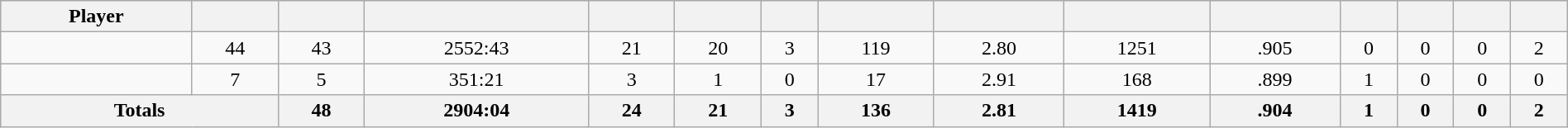<table class="wikitable sortable" style="width:100%; text-align:center;">
<tr style="text-align:center; background:#ddd;">
<th>Player</th>
<th></th>
<th></th>
<th></th>
<th></th>
<th></th>
<th></th>
<th></th>
<th></th>
<th></th>
<th></th>
<th></th>
<th></th>
<th></th>
<th></th>
</tr>
<tr>
<td></td>
<td>44</td>
<td>43</td>
<td>2552:43</td>
<td>21</td>
<td>20</td>
<td>3</td>
<td>119</td>
<td>2.80</td>
<td>1251</td>
<td>.905</td>
<td>0</td>
<td>0</td>
<td>0</td>
<td>2</td>
</tr>
<tr>
<td></td>
<td>7</td>
<td>5</td>
<td>351:21</td>
<td>3</td>
<td>1</td>
<td>0</td>
<td>17</td>
<td>2.91</td>
<td>168</td>
<td>.899</td>
<td>1</td>
<td>0</td>
<td>0</td>
<td>0</td>
</tr>
<tr class="unsortable">
<th colspan=2>Totals</th>
<th>48</th>
<th>2904:04</th>
<th>24</th>
<th>21</th>
<th>3</th>
<th>136</th>
<th>2.81</th>
<th>1419</th>
<th>.904</th>
<th>1</th>
<th>0</th>
<th>0</th>
<th>2</th>
</tr>
</table>
